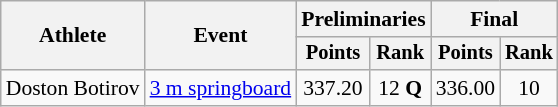<table class=wikitable style=font-size:90%;text-align:center>
<tr>
<th rowspan="2">Athlete</th>
<th rowspan="2">Event</th>
<th colspan="2">Preliminaries</th>
<th colspan="2">Final</th>
</tr>
<tr style="font-size:95%">
<th>Points</th>
<th>Rank</th>
<th>Points</th>
<th>Rank</th>
</tr>
<tr>
<td align=left>Doston Botirov</td>
<td align=left><a href='#'>3 m springboard</a></td>
<td>337.20</td>
<td>12 <strong>Q</strong></td>
<td>336.00</td>
<td>10</td>
</tr>
</table>
